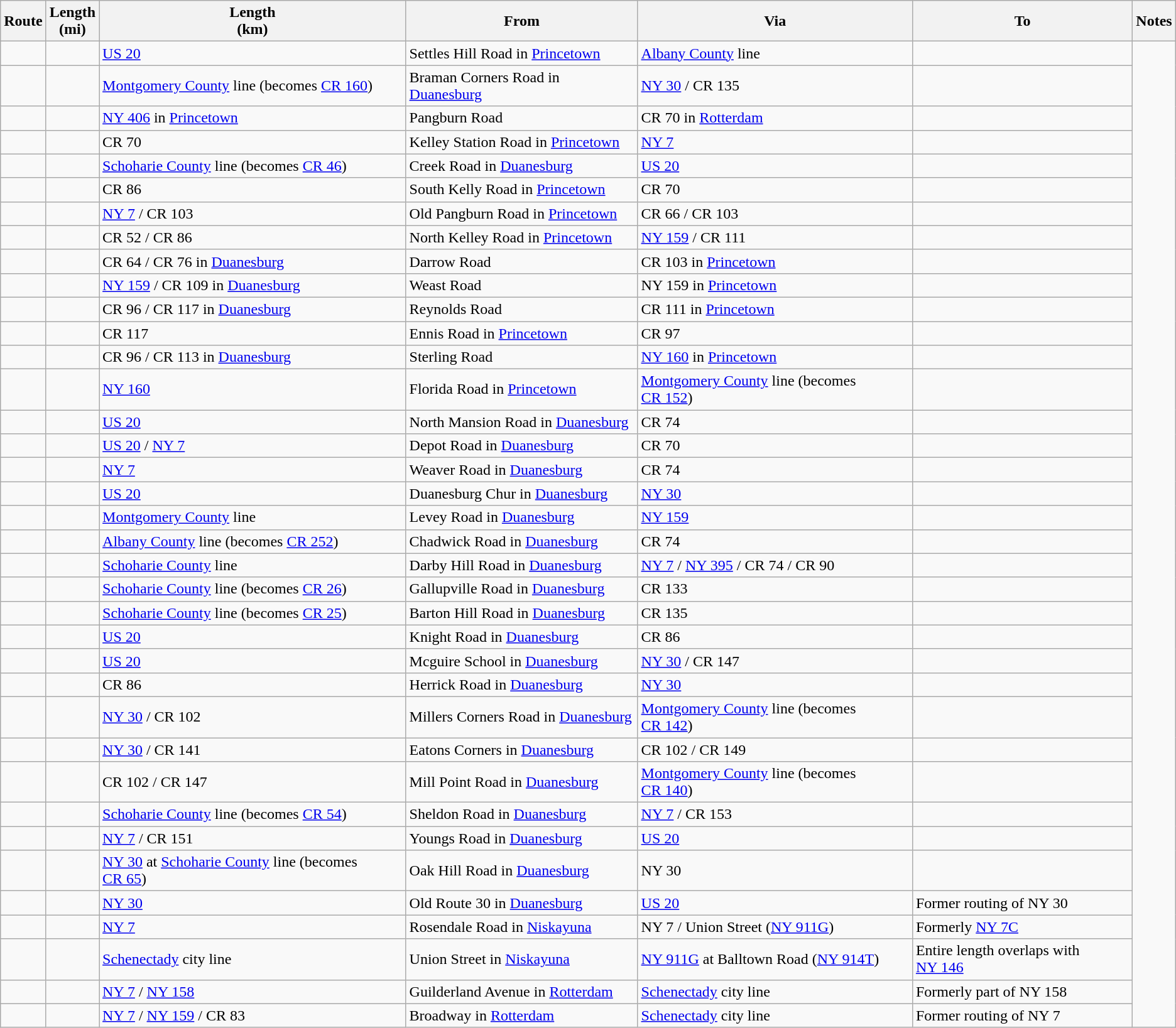<table class="wikitable sortable">
<tr>
<th>Route</th>
<th>Length<br>(mi)</th>
<th>Length<br>(km)</th>
<th class="unsortable">From</th>
<th class="unsortable">Via</th>
<th class="unsortable">To</th>
<th class="unsortable">Notes</th>
</tr>
<tr>
<td id="101"></td>
<td></td>
<td><a href='#'>US 20</a></td>
<td>Settles Hill Road in <a href='#'>Princetown</a></td>
<td><a href='#'>Albany County</a> line</td>
<td></td>
</tr>
<tr>
<td id="102"></td>
<td></td>
<td><a href='#'>Montgomery County</a> line (becomes <a href='#'>CR 160</a>)</td>
<td>Braman Corners Road in <a href='#'>Duanesburg</a></td>
<td><a href='#'>NY&nbsp;30</a> / CR 135</td>
<td></td>
</tr>
<tr>
<td id="103"></td>
<td></td>
<td><a href='#'>NY&nbsp;406</a> in <a href='#'>Princetown</a></td>
<td>Pangburn Road</td>
<td>CR 70 in <a href='#'>Rotterdam</a></td>
<td></td>
</tr>
<tr>
<td id="105"></td>
<td></td>
<td>CR 70</td>
<td>Kelley Station Road in <a href='#'>Princetown</a></td>
<td><a href='#'>NY&nbsp;7</a></td>
<td></td>
</tr>
<tr>
<td id="106"></td>
<td></td>
<td><a href='#'>Schoharie County</a> line (becomes <a href='#'>CR 46</a>)</td>
<td>Creek Road in <a href='#'>Duanesburg</a></td>
<td><a href='#'>US 20</a></td>
<td></td>
</tr>
<tr>
<td id="107"></td>
<td></td>
<td>CR 86</td>
<td>South Kelly Road in <a href='#'>Princetown</a></td>
<td>CR 70</td>
<td></td>
</tr>
<tr>
<td id="108"></td>
<td></td>
<td><a href='#'>NY&nbsp;7</a> / CR 103</td>
<td>Old Pangburn Road in <a href='#'>Princetown</a></td>
<td>CR 66 / CR 103</td>
<td></td>
</tr>
<tr>
<td id="109"></td>
<td></td>
<td>CR 52 / CR 86</td>
<td>North Kelley Road in <a href='#'>Princetown</a></td>
<td><a href='#'>NY&nbsp;159</a> / CR 111</td>
<td></td>
</tr>
<tr>
<td id="110"></td>
<td></td>
<td>CR 64 / CR 76 in <a href='#'>Duanesburg</a></td>
<td>Darrow Road</td>
<td>CR 103 in <a href='#'>Princetown</a></td>
<td></td>
</tr>
<tr>
<td id="111"></td>
<td></td>
<td><a href='#'>NY&nbsp;159</a> / CR 109 in <a href='#'>Duanesburg</a></td>
<td>Weast Road</td>
<td>NY 159 in <a href='#'>Princetown</a></td>
<td></td>
</tr>
<tr>
<td id="113"></td>
<td></td>
<td>CR 96 / CR 117 in <a href='#'>Duanesburg</a></td>
<td>Reynolds Road</td>
<td>CR 111 in <a href='#'>Princetown</a></td>
<td></td>
</tr>
<tr>
<td id="115"></td>
<td></td>
<td>CR 117</td>
<td>Ennis Road in <a href='#'>Princetown</a></td>
<td>CR 97</td>
<td></td>
</tr>
<tr>
<td id="117"></td>
<td></td>
<td>CR 96 / CR 113 in <a href='#'>Duanesburg</a></td>
<td>Sterling Road</td>
<td><a href='#'>NY&nbsp;160</a> in <a href='#'>Princetown</a></td>
<td></td>
</tr>
<tr>
<td id="119"></td>
<td></td>
<td><a href='#'>NY&nbsp;160</a></td>
<td>Florida Road in <a href='#'>Princetown</a></td>
<td><a href='#'>Montgomery County</a> line (becomes <a href='#'>CR 152</a>)</td>
<td></td>
</tr>
<tr>
<td id="121"></td>
<td></td>
<td><a href='#'>US 20</a></td>
<td>North Mansion Road in <a href='#'>Duanesburg</a></td>
<td>CR 74</td>
<td></td>
</tr>
<tr>
<td id="123"></td>
<td></td>
<td><a href='#'>US 20</a> / <a href='#'>NY&nbsp;7</a></td>
<td>Depot Road in <a href='#'>Duanesburg</a></td>
<td>CR 70</td>
<td></td>
</tr>
<tr>
<td id="125"></td>
<td></td>
<td><a href='#'>NY&nbsp;7</a></td>
<td>Weaver Road in <a href='#'>Duanesburg</a></td>
<td>CR 74</td>
<td></td>
</tr>
<tr>
<td id="127"></td>
<td></td>
<td><a href='#'>US 20</a></td>
<td>Duanesburg Chur in <a href='#'>Duanesburg</a></td>
<td><a href='#'>NY&nbsp;30</a></td>
<td></td>
</tr>
<tr>
<td id="129"></td>
<td></td>
<td><a href='#'>Montgomery County</a> line</td>
<td>Levey Road in <a href='#'>Duanesburg</a></td>
<td><a href='#'>NY&nbsp;159</a></td>
<td></td>
</tr>
<tr>
<td id="131"></td>
<td></td>
<td><a href='#'>Albany County</a> line (becomes <a href='#'>CR 252</a>)</td>
<td>Chadwick Road in <a href='#'>Duanesburg</a></td>
<td>CR 74</td>
<td></td>
</tr>
<tr>
<td id="133"></td>
<td></td>
<td><a href='#'>Schoharie County</a> line</td>
<td>Darby Hill Road in <a href='#'>Duanesburg</a></td>
<td><a href='#'>NY&nbsp;7</a> / <a href='#'>NY&nbsp;395</a> / CR 74 / CR 90</td>
<td></td>
</tr>
<tr>
<td id="135"></td>
<td></td>
<td><a href='#'>Schoharie County</a> line (becomes <a href='#'>CR 26</a>)</td>
<td>Gallupville Road in <a href='#'>Duanesburg</a></td>
<td>CR 133</td>
<td></td>
</tr>
<tr>
<td id="137"></td>
<td></td>
<td><a href='#'>Schoharie County</a> line (becomes <a href='#'>CR 25</a>)</td>
<td>Barton Hill Road in <a href='#'>Duanesburg</a></td>
<td>CR 135</td>
<td></td>
</tr>
<tr>
<td id="139"></td>
<td></td>
<td><a href='#'>US 20</a></td>
<td>Knight Road in <a href='#'>Duanesburg</a></td>
<td>CR 86</td>
<td></td>
</tr>
<tr>
<td id="141"></td>
<td></td>
<td><a href='#'>US 20</a></td>
<td>Mcguire School in <a href='#'>Duanesburg</a></td>
<td><a href='#'>NY&nbsp;30</a> / CR 147</td>
<td></td>
</tr>
<tr>
<td id="143"></td>
<td></td>
<td>CR 86</td>
<td>Herrick Road in <a href='#'>Duanesburg</a></td>
<td><a href='#'>NY&nbsp;30</a></td>
<td></td>
</tr>
<tr>
<td id="145"></td>
<td></td>
<td><a href='#'>NY&nbsp;30</a> / CR 102</td>
<td>Millers Corners Road in <a href='#'>Duanesburg</a></td>
<td><a href='#'>Montgomery County</a> line (becomes <a href='#'>CR 142</a>)</td>
<td></td>
</tr>
<tr>
<td id="147"></td>
<td></td>
<td><a href='#'>NY&nbsp;30</a> / CR 141</td>
<td>Eatons Corners in <a href='#'>Duanesburg</a></td>
<td>CR 102 / CR 149</td>
<td></td>
</tr>
<tr>
<td id="149"></td>
<td></td>
<td>CR 102 / CR 147</td>
<td>Mill Point Road in <a href='#'>Duanesburg</a></td>
<td><a href='#'>Montgomery County</a> line (becomes <a href='#'>CR 140</a>)</td>
<td></td>
</tr>
<tr>
<td id="151"></td>
<td></td>
<td><a href='#'>Schoharie County</a> line (becomes <a href='#'>CR 54</a>)</td>
<td>Sheldon Road in <a href='#'>Duanesburg</a></td>
<td><a href='#'>NY&nbsp;7</a> / CR 153</td>
<td></td>
</tr>
<tr>
<td id="153"></td>
<td></td>
<td><a href='#'>NY&nbsp;7</a> / CR 151</td>
<td>Youngs Road in <a href='#'>Duanesburg</a></td>
<td><a href='#'>US 20</a></td>
<td></td>
</tr>
<tr>
<td id="155"></td>
<td></td>
<td><a href='#'>NY&nbsp;30</a> at <a href='#'>Schoharie County</a> line (becomes <a href='#'>CR 65</a>)</td>
<td>Oak Hill Road in <a href='#'>Duanesburg</a></td>
<td>NY 30</td>
<td></td>
</tr>
<tr>
<td id="157"></td>
<td></td>
<td><a href='#'>NY&nbsp;30</a></td>
<td>Old Route 30 in <a href='#'>Duanesburg</a></td>
<td><a href='#'>US 20</a></td>
<td>Former routing of NY 30</td>
</tr>
<tr>
<td id="158"></td>
<td></td>
<td><a href='#'>NY&nbsp;7</a></td>
<td>Rosendale Road in <a href='#'>Niskayuna</a></td>
<td>NY 7 / Union Street (<a href='#'>NY&nbsp;911G</a>)</td>
<td>Formerly <a href='#'>NY&nbsp;7C</a></td>
</tr>
<tr>
<td id="159"></td>
<td></td>
<td><a href='#'>Schenectady</a> city line</td>
<td>Union Street in <a href='#'>Niskayuna</a></td>
<td><a href='#'>NY&nbsp;911G</a> at Balltown Road (<a href='#'>NY&nbsp;914T</a>)</td>
<td>Entire length overlaps with <a href='#'>NY&nbsp;146</a></td>
</tr>
<tr>
<td id="160"></td>
<td></td>
<td><a href='#'>NY&nbsp;7</a> / <a href='#'>NY&nbsp;158</a></td>
<td>Guilderland Avenue in <a href='#'>Rotterdam</a></td>
<td><a href='#'>Schenectady</a> city line</td>
<td>Formerly part of NY 158</td>
</tr>
<tr>
<td id="161"></td>
<td></td>
<td><a href='#'>NY&nbsp;7</a> / <a href='#'>NY&nbsp;159</a> / CR 83</td>
<td>Broadway in <a href='#'>Rotterdam</a></td>
<td><a href='#'>Schenectady</a> city line</td>
<td>Former routing of NY 7</td>
</tr>
</table>
